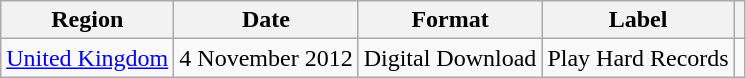<table class=wikitable>
<tr>
<th>Region</th>
<th>Date</th>
<th>Format</th>
<th>Label</th>
<th></th>
</tr>
<tr>
<td><a href='#'>United Kingdom</a></td>
<td>4 November 2012</td>
<td>Digital Download</td>
<td>Play Hard Records</td>
<td></td>
</tr>
</table>
